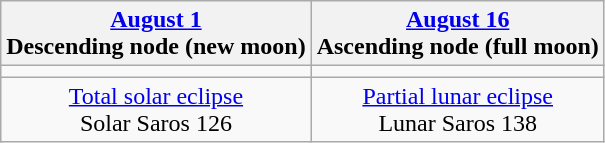<table class="wikitable">
<tr>
<th><a href='#'>August 1</a><br>Descending node (new moon)<br></th>
<th><a href='#'>August 16</a><br>Ascending node (full moon)<br></th>
</tr>
<tr>
<td></td>
<td></td>
</tr>
<tr align=center>
<td><a href='#'>Total solar eclipse</a><br>Solar Saros 126</td>
<td><a href='#'>Partial lunar eclipse</a><br>Lunar Saros 138</td>
</tr>
</table>
